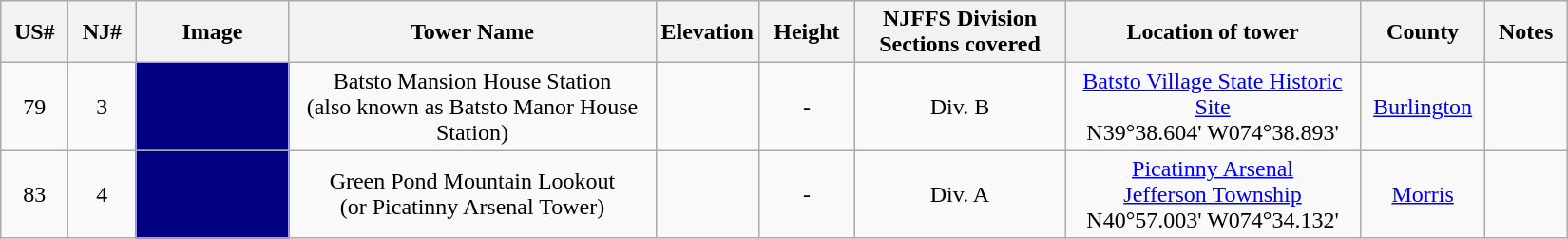<table class="wikitable" style="text-align:center">
<tr>
<th scope=col width=40>US#</th>
<th scope=col width=40>NJ#</th>
<th scope=col width=100>Image</th>
<th scope=col width=250>Tower Name</th>
<th scope=col width=60>Elevation</th>
<th scope=col width=60>Height</th>
<th scope=col width=140>NJFFS Division<br>Sections covered</th>
<th scope=col width=200>Location of tower</th>
<th scope=col width=80>County</th>
<th scope=col width=50>Notes</th>
</tr>
<tr>
<td>79</td>
<td>3</td>
<td bgcolor="Navy"></td>
<td>Batsto Mansion House Station<br>(also known as Batsto Manor House Station)</td>
<td></td>
<td>-</td>
<td>Div. B</td>
<td><a href='#'>Batsto Village State Historic Site</a><br>N39°38.604' W074°38.893'</td>
<td><a href='#'>Burlington</a></td>
<td></td>
</tr>
<tr>
<td>83</td>
<td>4</td>
<td bgcolor="Navy"></td>
<td>Green Pond Mountain Lookout<br>(or Picatinny Arsenal Tower)</td>
<td></td>
<td>-</td>
<td>Div. A</td>
<td><a href='#'>Picatinny Arsenal</a><br><a href='#'>Jefferson Township</a><br>N40°57.003' W074°34.132'</td>
<td><a href='#'>Morris</a></td>
<td></td>
</tr>
</table>
